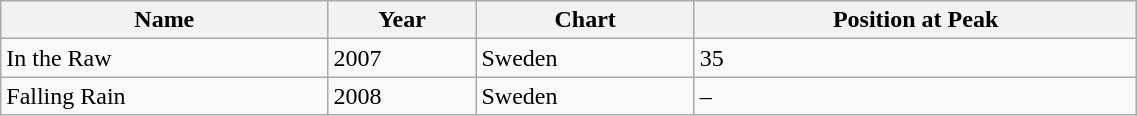<table class="wikitable" width="60%">
<tr>
<th align="left">Name</th>
<th align="left">Year</th>
<th align="left">Chart</th>
<th align="left">Position at Peak</th>
</tr>
<tr>
<td>In the Raw</td>
<td>2007</td>
<td>Sweden</td>
<td>35</td>
</tr>
<tr>
<td>Falling Rain</td>
<td>2008</td>
<td>Sweden</td>
<td>–</td>
</tr>
</table>
